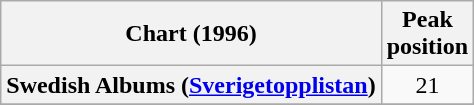<table class="wikitable sortable plainrowheaders">
<tr>
<th>Chart (1996)</th>
<th>Peak<br>position</th>
</tr>
<tr>
<th scope="row">Swedish Albums (<a href='#'>Sverigetopplistan</a>)</th>
<td style="text-align:center;">21</td>
</tr>
<tr>
</tr>
</table>
